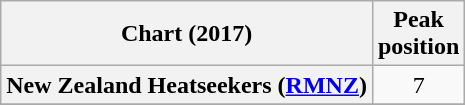<table class="wikitable sortable plainrowheaders" style="text-align:center">
<tr>
<th scope="col">Chart (2017)</th>
<th scope="col">Peak<br> position</th>
</tr>
<tr>
<th scope="row">New Zealand Heatseekers (<a href='#'>RMNZ</a>)</th>
<td>7</td>
</tr>
<tr>
</tr>
</table>
